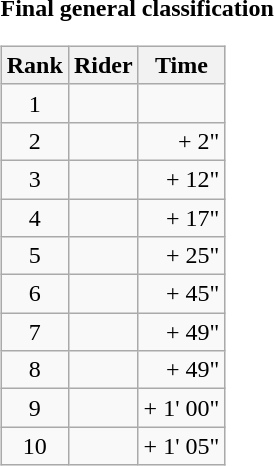<table>
<tr>
<td><strong>Final general classification</strong><br><table class="wikitable">
<tr>
<th scope="col">Rank</th>
<th scope="col">Rider</th>
<th scope="col">Time</th>
</tr>
<tr>
<td style="text-align:center;">1</td>
<td></td>
<td style="text-align:right;"></td>
</tr>
<tr>
<td style="text-align:center;">2</td>
<td></td>
<td style="text-align:right;">+ 2"</td>
</tr>
<tr>
<td style="text-align:center;">3</td>
<td></td>
<td style="text-align:right;">+ 12"</td>
</tr>
<tr>
<td style="text-align:center;">4</td>
<td></td>
<td style="text-align:right;">+ 17"</td>
</tr>
<tr>
<td style="text-align:center;">5</td>
<td></td>
<td style="text-align:right;">+ 25"</td>
</tr>
<tr>
<td style="text-align:center;">6</td>
<td></td>
<td style="text-align:right;">+ 45"</td>
</tr>
<tr>
<td style="text-align:center;">7</td>
<td></td>
<td style="text-align:right;">+ 49"</td>
</tr>
<tr>
<td style="text-align:center;">8</td>
<td></td>
<td style="text-align:right;">+ 49"</td>
</tr>
<tr>
<td style="text-align:center;">9</td>
<td></td>
<td style="text-align:right;">+ 1' 00"</td>
</tr>
<tr>
<td style="text-align:center;">10</td>
<td></td>
<td style="text-align:right;">+ 1' 05"</td>
</tr>
</table>
</td>
</tr>
</table>
